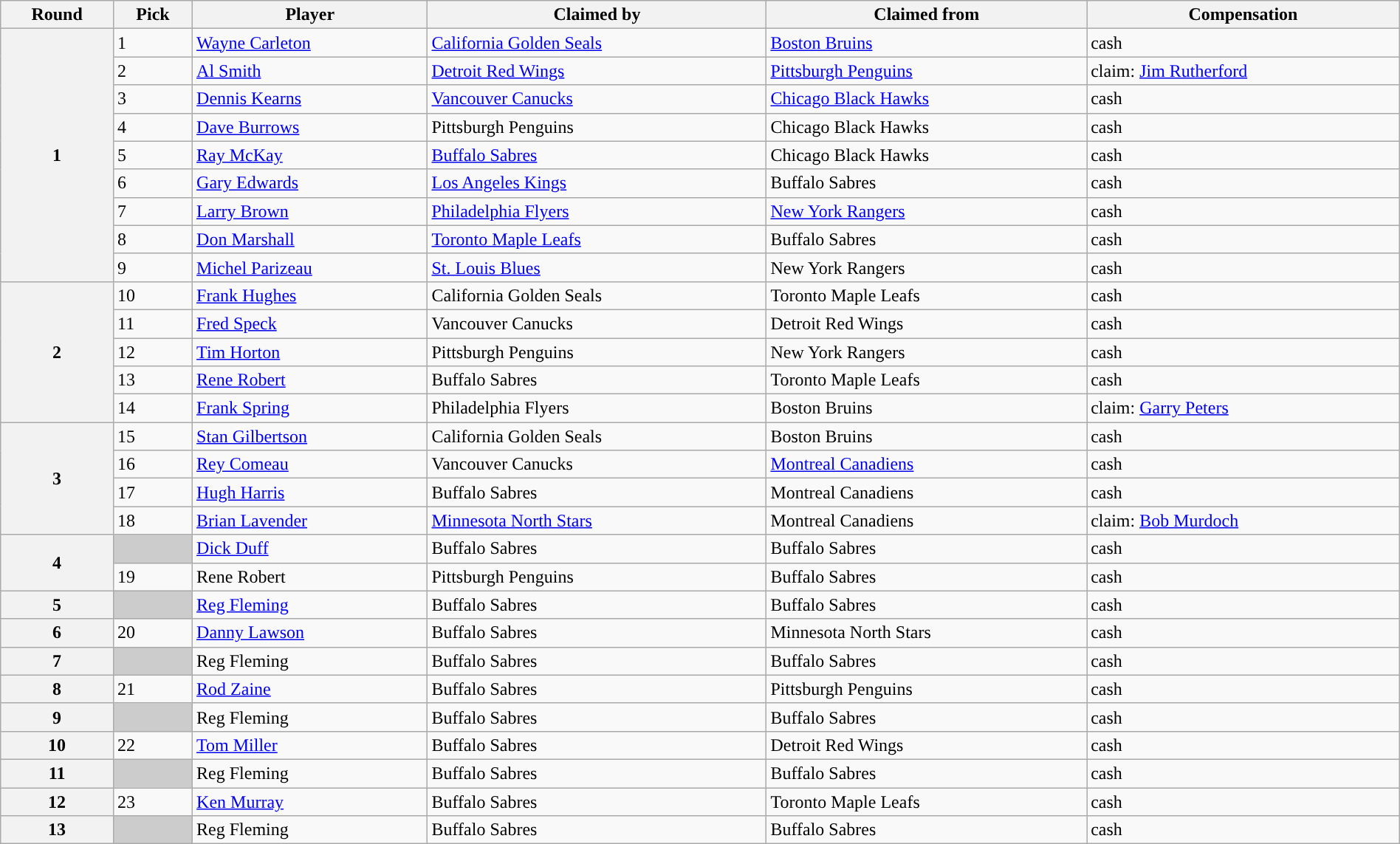<table class="wikitable" style="width: 100%">
<tr>
<th scope="col">Round</th>
<th scope="col">Pick</th>
<th scope="col">Player</th>
<th scope="col">Claimed by</th>
<th scope="col">Claimed from</th>
<th scope="col">Compensation</th>
</tr>
<tr>
<th scope="row" rowspan="9">1</th>
<td>1</td>
<td><a href='#'>Wayne Carleton</a></td>
<td><a href='#'>California Golden Seals</a></td>
<td><a href='#'>Boston Bruins</a></td>
<td>cash</td>
</tr>
<tr>
<td>2</td>
<td><a href='#'>Al Smith</a></td>
<td><a href='#'>Detroit Red Wings</a></td>
<td><a href='#'>Pittsburgh Penguins</a></td>
<td>claim: <a href='#'>Jim Rutherford</a></td>
</tr>
<tr>
<td>3</td>
<td><a href='#'>Dennis Kearns</a></td>
<td><a href='#'>Vancouver Canucks</a></td>
<td><a href='#'>Chicago Black Hawks</a></td>
<td>cash</td>
</tr>
<tr>
<td>4</td>
<td><a href='#'>Dave Burrows</a></td>
<td>Pittsburgh Penguins</td>
<td>Chicago Black Hawks</td>
<td>cash</td>
</tr>
<tr>
<td>5</td>
<td><a href='#'>Ray McKay</a></td>
<td><a href='#'>Buffalo Sabres</a></td>
<td>Chicago Black Hawks</td>
<td>cash</td>
</tr>
<tr>
<td>6</td>
<td><a href='#'>Gary Edwards</a></td>
<td><a href='#'>Los Angeles Kings</a></td>
<td>Buffalo Sabres</td>
<td>cash</td>
</tr>
<tr>
<td>7</td>
<td><a href='#'>Larry Brown</a></td>
<td><a href='#'>Philadelphia Flyers</a></td>
<td><a href='#'>New York Rangers</a></td>
<td>cash</td>
</tr>
<tr>
<td>8</td>
<td><a href='#'>Don Marshall</a></td>
<td><a href='#'>Toronto Maple Leafs</a></td>
<td>Buffalo Sabres</td>
<td>cash</td>
</tr>
<tr>
<td>9</td>
<td><a href='#'>Michel Parizeau</a></td>
<td><a href='#'>St. Louis Blues</a></td>
<td>New York Rangers</td>
<td>cash</td>
</tr>
<tr>
<th scope="row" rowspan="5">2</th>
<td>10</td>
<td><a href='#'>Frank Hughes</a></td>
<td>California Golden Seals</td>
<td>Toronto Maple Leafs</td>
<td>cash</td>
</tr>
<tr>
<td>11</td>
<td><a href='#'>Fred Speck</a></td>
<td>Vancouver Canucks</td>
<td>Detroit Red Wings</td>
<td>cash</td>
</tr>
<tr>
<td>12</td>
<td><a href='#'>Tim Horton</a></td>
<td>Pittsburgh Penguins</td>
<td>New York Rangers</td>
<td>cash</td>
</tr>
<tr>
<td>13</td>
<td><a href='#'>Rene Robert</a></td>
<td>Buffalo Sabres</td>
<td>Toronto Maple Leafs</td>
<td>cash</td>
</tr>
<tr>
<td>14</td>
<td><a href='#'>Frank Spring</a></td>
<td>Philadelphia Flyers</td>
<td>Boston Bruins</td>
<td>claim: <a href='#'>Garry Peters</a></td>
</tr>
<tr>
<th scope="row" rowspan="4">3</th>
<td>15</td>
<td><a href='#'>Stan Gilbertson</a></td>
<td>California Golden Seals</td>
<td>Boston Bruins</td>
<td>cash</td>
</tr>
<tr>
<td>16</td>
<td><a href='#'>Rey Comeau</a></td>
<td>Vancouver Canucks</td>
<td><a href='#'>Montreal Canadiens</a></td>
<td>cash</td>
</tr>
<tr>
<td>17</td>
<td><a href='#'>Hugh Harris</a></td>
<td>Buffalo Sabres</td>
<td>Montreal Canadiens</td>
<td>cash</td>
</tr>
<tr>
<td>18</td>
<td><a href='#'>Brian Lavender</a></td>
<td><a href='#'>Minnesota North Stars</a></td>
<td>Montreal Canadiens</td>
<td>claim: <a href='#'>Bob Murdoch</a></td>
</tr>
<tr>
<th scope="row" rowspan="2">4</th>
<td style="background:#ccc"></td>
<td><a href='#'>Dick Duff</a></td>
<td>Buffalo Sabres</td>
<td>Buffalo Sabres</td>
<td>cash</td>
</tr>
<tr>
<td>19</td>
<td>Rene Robert</td>
<td>Pittsburgh Penguins</td>
<td>Buffalo Sabres</td>
<td>cash</td>
</tr>
<tr>
<th scope="row">5</th>
<td style="background:#ccc"></td>
<td><a href='#'>Reg Fleming</a></td>
<td>Buffalo Sabres</td>
<td>Buffalo Sabres</td>
<td>cash</td>
</tr>
<tr>
<th scope="row">6</th>
<td>20</td>
<td><a href='#'>Danny Lawson</a></td>
<td>Buffalo Sabres</td>
<td>Minnesota North Stars</td>
<td>cash</td>
</tr>
<tr>
<th scope="row">7</th>
<td style="background:#ccc"></td>
<td>Reg Fleming</td>
<td>Buffalo Sabres</td>
<td>Buffalo Sabres</td>
<td>cash</td>
</tr>
<tr>
<th scope="row">8</th>
<td>21</td>
<td><a href='#'>Rod Zaine</a></td>
<td>Buffalo Sabres</td>
<td>Pittsburgh Penguins</td>
<td>cash</td>
</tr>
<tr>
<th scope="row">9</th>
<td style="background:#ccc"></td>
<td>Reg Fleming</td>
<td>Buffalo Sabres</td>
<td>Buffalo Sabres</td>
<td>cash</td>
</tr>
<tr>
<th scope="row">10</th>
<td>22</td>
<td><a href='#'>Tom Miller</a></td>
<td>Buffalo Sabres</td>
<td>Detroit Red Wings</td>
<td>cash</td>
</tr>
<tr>
<th scope="row">11</th>
<td style="background:#ccc"></td>
<td>Reg Fleming</td>
<td>Buffalo Sabres</td>
<td>Buffalo Sabres</td>
<td>cash</td>
</tr>
<tr>
<th scope="row">12</th>
<td>23</td>
<td><a href='#'>Ken Murray</a></td>
<td>Buffalo Sabres</td>
<td>Toronto Maple Leafs</td>
<td>cash</td>
</tr>
<tr>
<th scope="row">13</th>
<td style="background:#ccc"></td>
<td>Reg Fleming</td>
<td>Buffalo Sabres</td>
<td>Buffalo Sabres</td>
<td>cash</td>
</tr>
</table>
